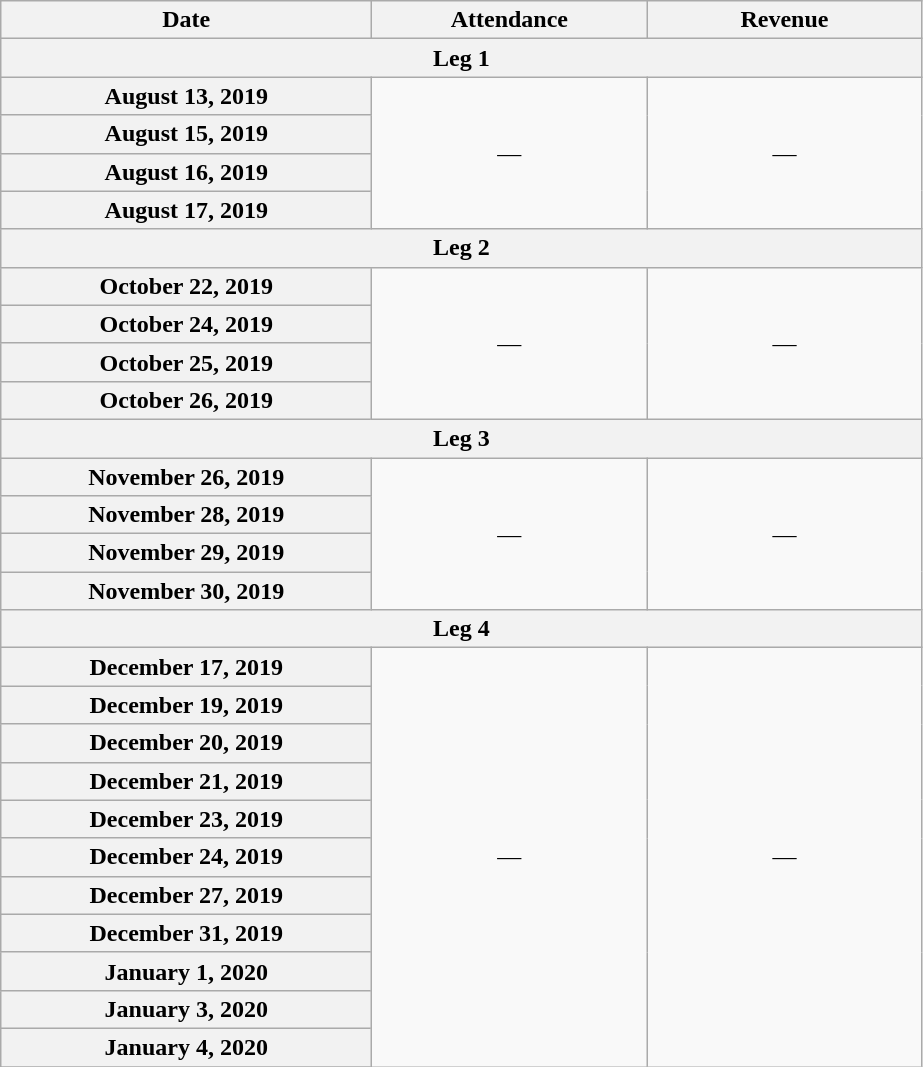<table class="wikitable plainrowheaders" style="text-align:center;">
<tr>
<th scope="col" style="width:15em;">Date</th>
<th scope="col" style="width:11em;">Attendance</th>
<th scope="col" style="width:11em;">Revenue</th>
</tr>
<tr>
<th colspan="3">Leg 1</th>
</tr>
<tr>
<th scope="row" style="text-align:center;">August 13, 2019</th>
<td rowspan="4">—</td>
<td rowspan="4">—</td>
</tr>
<tr>
<th scope="row" style="text-align:center;">August 15, 2019</th>
</tr>
<tr>
<th scope="row" style="text-align:center;">August 16, 2019</th>
</tr>
<tr>
<th scope="row" style="text-align:center;">August 17, 2019</th>
</tr>
<tr>
<th colspan="3">Leg 2</th>
</tr>
<tr>
<th scope="row" style="text-align:center;">October 22, 2019</th>
<td rowspan="4">—</td>
<td rowspan="4">—</td>
</tr>
<tr>
<th scope="row" style="text-align:center;">October 24, 2019</th>
</tr>
<tr>
<th scope="row" style="text-align:center;">October 25, 2019</th>
</tr>
<tr>
<th scope="row" style="text-align:center;">October 26, 2019</th>
</tr>
<tr>
<th colspan="3">Leg 3</th>
</tr>
<tr>
<th scope="row" style="text-align:center;">November 26, 2019</th>
<td rowspan="4">—</td>
<td rowspan="4">—</td>
</tr>
<tr>
<th scope="row" style="text-align:center;">November 28, 2019</th>
</tr>
<tr>
<th scope="row" style="text-align:center;">November 29, 2019</th>
</tr>
<tr>
<th scope="row" style="text-align:center;">November 30, 2019</th>
</tr>
<tr>
<th colspan="3">Leg 4</th>
</tr>
<tr>
<th scope="row" style=text-align:center;">December 17, 2019</th>
<td rowspan="12">—</td>
<td rowspan="12">—</td>
</tr>
<tr>
<th scope="row" style=text-align:center;">December 19, 2019</th>
</tr>
<tr>
<th scope="row" style=text-align:center;">December 20, 2019</th>
</tr>
<tr>
<th scope="row" style=text-align:center;">December 21, 2019</th>
</tr>
<tr>
<th scope="row" style="text-align:center;">December 23, 2019</th>
</tr>
<tr>
<th scope="row" style="text-align:center;">December 24, 2019</th>
</tr>
<tr>
<th scope="row" style="text-align:center;">December 27, 2019</th>
</tr>
<tr>
<th scope="row" style="text-align:center;">December 31, 2019</th>
</tr>
<tr>
<th scope="row" style="text-align:center;">January 1, 2020</th>
</tr>
<tr>
<th scope="row" style="text-align:center;">January 3, 2020</th>
</tr>
<tr>
<th scope="row" style="text-align:center;">January 4, 2020</th>
</tr>
<tr>
</tr>
</table>
